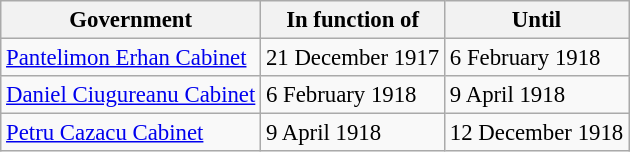<table class="wikitable" style="font-size: 95%;">
<tr>
<th>Government</th>
<th>In function of</th>
<th>Until</th>
</tr>
<tr>
<td><a href='#'>Pantelimon Erhan Cabinet</a></td>
<td>21 December 1917</td>
<td>6 February 1918</td>
</tr>
<tr>
<td><a href='#'>Daniel Ciugureanu Cabinet</a></td>
<td>6 February 1918</td>
<td>9 April 1918</td>
</tr>
<tr>
<td><a href='#'>Petru Cazacu Cabinet</a></td>
<td>9 April 1918</td>
<td>12 December 1918</td>
</tr>
</table>
